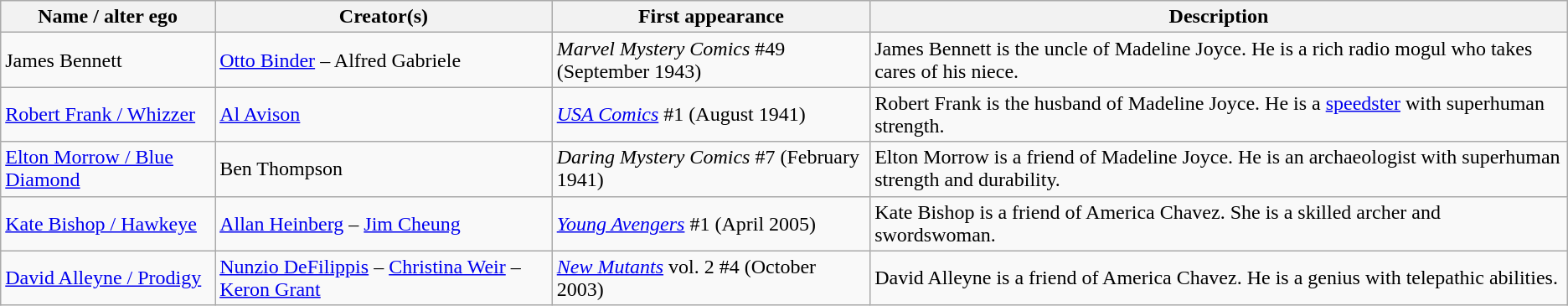<table class="wikitable">
<tr>
<th>Name / alter ego</th>
<th>Creator(s)</th>
<th>First appearance</th>
<th>Description</th>
</tr>
<tr>
<td>James Bennett</td>
<td><a href='#'>Otto Binder</a> – Alfred Gabriele</td>
<td><em>Marvel Mystery Comics</em> #49 (September 1943)</td>
<td>James Bennett is the uncle of Madeline Joyce. He is a rich radio mogul who takes cares of his niece.</td>
</tr>
<tr>
<td><a href='#'>Robert Frank / Whizzer</a></td>
<td><a href='#'>Al Avison</a></td>
<td><em><a href='#'>USA Comics</a></em> #1 (August 1941)</td>
<td>Robert Frank is the husband of Madeline Joyce. He is a <a href='#'>speedster</a> with superhuman strength.</td>
</tr>
<tr>
<td><a href='#'>Elton Morrow / Blue Diamond</a></td>
<td>Ben Thompson</td>
<td><em>Daring Mystery Comics</em> #7 (February 1941)</td>
<td>Elton Morrow is a friend of Madeline Joyce. He is an archaeologist with superhuman strength and durability.</td>
</tr>
<tr>
<td><a href='#'>Kate Bishop / Hawkeye</a></td>
<td><a href='#'>Allan Heinberg</a> – <a href='#'>Jim Cheung</a></td>
<td><em><a href='#'>Young Avengers</a></em> #1 (April 2005)</td>
<td>Kate Bishop is a friend of America Chavez. She is a skilled archer and swordswoman.</td>
</tr>
<tr>
<td><a href='#'>David Alleyne / Prodigy</a></td>
<td><a href='#'>Nunzio DeFilippis</a> – <a href='#'>Christina Weir</a> – <a href='#'>Keron Grant</a></td>
<td><em><a href='#'>New Mutants</a></em> vol. 2 #4 (October 2003)</td>
<td>David Alleyne is a friend of America Chavez. He is a genius with telepathic abilities.</td>
</tr>
</table>
